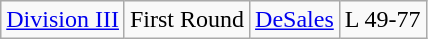<table class="wikitable">
<tr>
<td rowspan="1"><a href='#'>Division III</a></td>
<td>First Round</td>
<td><a href='#'>DeSales</a></td>
<td>L 49-77</td>
</tr>
</table>
